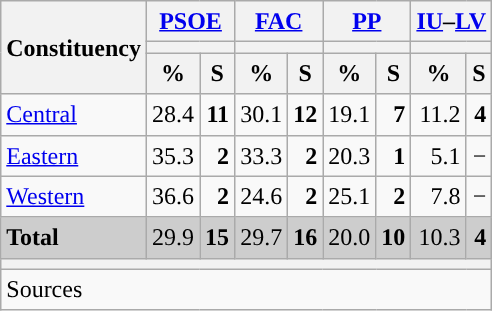<table class="wikitable sortable" style="text-align:right; line-height:20px;">
<tr>
<th rowspan="3">Constituency</th>
<th colspan="2" width="30px" class="unsortable"><a href='#'>PSOE</a></th>
<th colspan="2" width="30px" class="unsortable"><a href='#'>FAC</a></th>
<th colspan="2" width="30px" class="unsortable"><a href='#'>PP</a></th>
<th colspan="2" width="30px" class="unsortable"><a href='#'>IU</a>–<a href='#'>LV</a></th>
</tr>
<tr>
<th colspan="2" style="background:"></th>
<th colspan="2" style="background:"></th>
<th colspan="2" style="background:"></th>
<th colspan="2" style="background:"></th>
</tr>
<tr>
<th data-sort-type="number">%</th>
<th data-sort-type="number">S</th>
<th data-sort-type="number">%</th>
<th data-sort-type="number">S</th>
<th data-sort-type="number">%</th>
<th data-sort-type="number">S</th>
<th data-sort-type="number">%</th>
<th data-sort-type="number">S</th>
</tr>
<tr>
<td align="left"><a href='#'>Central</a></td>
<td>28.4</td>
<td><strong>11</strong></td>
<td style="background:">30.1</td>
<td><strong>12</strong></td>
<td>19.1</td>
<td><strong>7</strong></td>
<td>11.2</td>
<td><strong>4</strong></td>
</tr>
<tr>
<td align="left"><a href='#'>Eastern</a></td>
<td style="background:">35.3</td>
<td><strong>2</strong></td>
<td>33.3</td>
<td><strong>2</strong></td>
<td>20.3</td>
<td><strong>1</strong></td>
<td>5.1</td>
<td>−</td>
</tr>
<tr>
<td align="left"><a href='#'>Western</a></td>
<td style="background:">36.6</td>
<td><strong>2</strong></td>
<td>24.6</td>
<td><strong>2</strong></td>
<td>25.1</td>
<td><strong>2</strong></td>
<td>7.8</td>
<td>−</td>
</tr>
<tr style="background:#CDCDCD;">
<td align="left"><strong>Total</strong></td>
<td style="background:">29.9</td>
<td><strong>15</strong></td>
<td>29.7</td>
<td><strong>16</strong></td>
<td>20.0</td>
<td><strong>10</strong></td>
<td>10.3</td>
<td><strong>4</strong></td>
</tr>
<tr>
<th colspan="9"></th>
</tr>
<tr>
<th style="text-align:left; font-weight:normal; background:#F9F9F9" colspan="9">Sources</th>
</tr>
</table>
